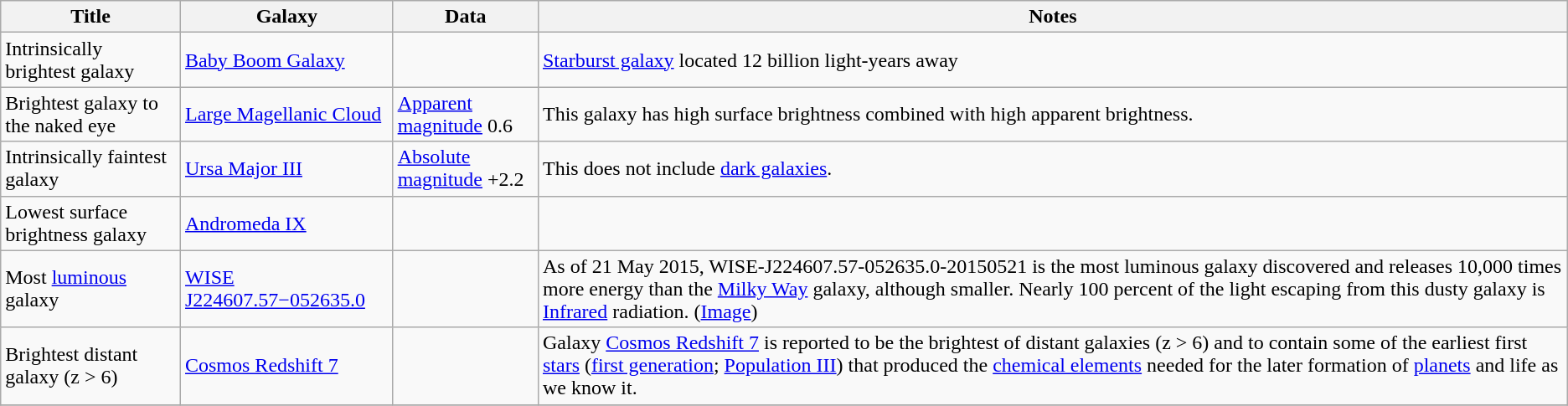<table class="wikitable">
<tr>
<th>Title</th>
<th>Galaxy</th>
<th>Data</th>
<th>Notes</th>
</tr>
<tr>
<td>Intrinsically brightest galaxy</td>
<td><a href='#'>Baby Boom Galaxy</a></td>
<td></td>
<td><a href='#'>Starburst galaxy</a> located 12 billion light-years away</td>
</tr>
<tr>
<td>Brightest galaxy to the naked eye</td>
<td><a href='#'>Large Magellanic Cloud</a></td>
<td><a href='#'>Apparent magnitude</a> 0.6</td>
<td>This galaxy has high surface brightness combined with high apparent brightness.</td>
</tr>
<tr>
<td>Intrinsically faintest galaxy</td>
<td><a href='#'>Ursa Major III</a></td>
<td><a href='#'>Absolute magnitude</a> +2.2</td>
<td>This does not include <a href='#'>dark galaxies</a>.</td>
</tr>
<tr>
<td>Lowest surface brightness galaxy</td>
<td><a href='#'>Andromeda IX</a></td>
<td></td>
<td></td>
</tr>
<tr>
<td>Most <a href='#'>luminous</a> galaxy</td>
<td><a href='#'>WISE J224607.57−052635.0</a></td>
<td></td>
<td>As of 21 May 2015, WISE-J224607.57-052635.0-20150521 is the most luminous galaxy discovered and releases 10,000 times more energy than the <a href='#'>Milky Way</a> galaxy, although smaller. Nearly 100 percent of the light escaping from this dusty galaxy is <a href='#'>Infrared</a> radiation. (<a href='#'>Image</a>)</td>
</tr>
<tr>
<td>Brightest distant galaxy (z > 6)</td>
<td><a href='#'>Cosmos Redshift 7</a></td>
<td></td>
<td>Galaxy <a href='#'>Cosmos Redshift 7</a> is reported to be the brightest of distant galaxies (z > 6) and to contain some of the earliest first <a href='#'>stars</a> (<a href='#'>first generation</a>; <a href='#'>Population III</a>) that produced the <a href='#'>chemical elements</a> needed for the later formation of <a href='#'>planets</a> and life as we know it.</td>
</tr>
<tr>
</tr>
</table>
